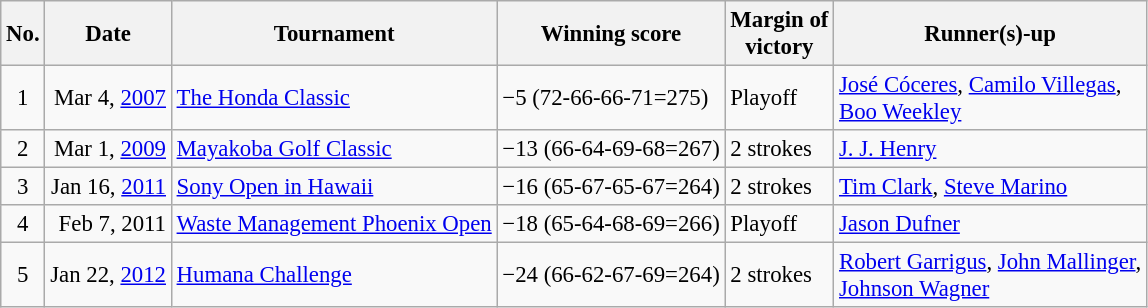<table class="wikitable" style="font-size:95%;">
<tr>
<th>No.</th>
<th>Date</th>
<th>Tournament</th>
<th>Winning score</th>
<th>Margin of<br>victory</th>
<th>Runner(s)-up</th>
</tr>
<tr>
<td align=center>1</td>
<td align=right>Mar 4, <a href='#'>2007</a></td>
<td><a href='#'>The Honda Classic</a></td>
<td>−5 (72-66-66-71=275)</td>
<td>Playoff</td>
<td> <a href='#'>José Cóceres</a>,  <a href='#'>Camilo Villegas</a>,<br> <a href='#'>Boo Weekley</a></td>
</tr>
<tr>
<td align=center>2</td>
<td align=right>Mar 1, <a href='#'>2009</a></td>
<td><a href='#'>Mayakoba Golf Classic</a></td>
<td>−13 (66-64-69-68=267)</td>
<td>2 strokes</td>
<td> <a href='#'>J. J. Henry</a></td>
</tr>
<tr>
<td align=center>3</td>
<td align=right>Jan 16, <a href='#'>2011</a></td>
<td><a href='#'>Sony Open in Hawaii</a></td>
<td>−16 (65-67-65-67=264)</td>
<td>2 strokes</td>
<td> <a href='#'>Tim Clark</a>,  <a href='#'>Steve Marino</a></td>
</tr>
<tr>
<td align=center>4</td>
<td align=right>Feb 7, 2011</td>
<td><a href='#'>Waste Management Phoenix Open</a></td>
<td>−18 (65-64-68-69=266)</td>
<td>Playoff</td>
<td> <a href='#'>Jason Dufner</a></td>
</tr>
<tr>
<td align=center>5</td>
<td align=right>Jan 22, <a href='#'>2012</a></td>
<td><a href='#'>Humana Challenge</a></td>
<td>−24 (66-62-67-69=264)</td>
<td>2 strokes</td>
<td> <a href='#'>Robert Garrigus</a>,  <a href='#'>John Mallinger</a>,<br> <a href='#'>Johnson Wagner</a></td>
</tr>
</table>
